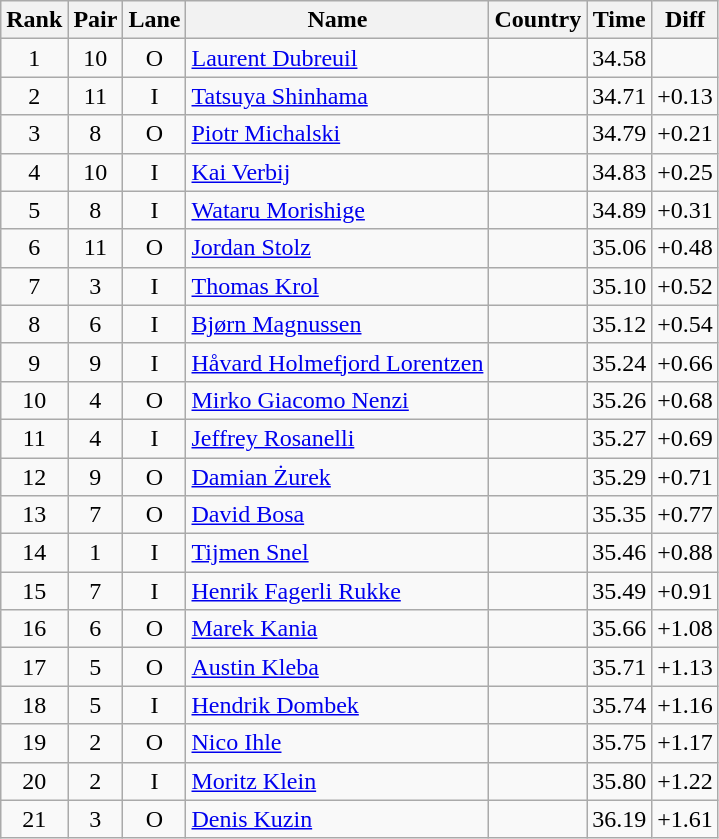<table class="wikitable sortable" style="text-align:center">
<tr>
<th>Rank</th>
<th>Pair</th>
<th>Lane</th>
<th>Name</th>
<th>Country</th>
<th>Time</th>
<th>Diff</th>
</tr>
<tr>
<td>1</td>
<td>10</td>
<td>O</td>
<td align=left><a href='#'>Laurent Dubreuil</a></td>
<td align=left></td>
<td>34.58</td>
<td></td>
</tr>
<tr>
<td>2</td>
<td>11</td>
<td>I</td>
<td align=left><a href='#'>Tatsuya Shinhama</a></td>
<td align=left></td>
<td>34.71</td>
<td>+0.13</td>
</tr>
<tr>
<td>3</td>
<td>8</td>
<td>O</td>
<td align=left><a href='#'>Piotr Michalski</a></td>
<td align=left></td>
<td>34.79</td>
<td>+0.21</td>
</tr>
<tr>
<td>4</td>
<td>10</td>
<td>I</td>
<td align=left><a href='#'>Kai Verbij</a></td>
<td align=left></td>
<td>34.83</td>
<td>+0.25</td>
</tr>
<tr>
<td>5</td>
<td>8</td>
<td>I</td>
<td align=left><a href='#'>Wataru Morishige</a></td>
<td align=left></td>
<td>34.89</td>
<td>+0.31</td>
</tr>
<tr>
<td>6</td>
<td>11</td>
<td>O</td>
<td align=left><a href='#'>Jordan Stolz</a></td>
<td align=left></td>
<td>35.06</td>
<td>+0.48</td>
</tr>
<tr>
<td>7</td>
<td>3</td>
<td>I</td>
<td align=left><a href='#'>Thomas Krol</a></td>
<td align=left></td>
<td>35.10</td>
<td>+0.52</td>
</tr>
<tr>
<td>8</td>
<td>6</td>
<td>I</td>
<td align=left><a href='#'>Bjørn Magnussen</a></td>
<td align=left></td>
<td>35.12</td>
<td>+0.54</td>
</tr>
<tr>
<td>9</td>
<td>9</td>
<td>I</td>
<td align=left><a href='#'>Håvard Holmefjord Lorentzen</a></td>
<td align=left></td>
<td>35.24</td>
<td>+0.66</td>
</tr>
<tr>
<td>10</td>
<td>4</td>
<td>O</td>
<td align=left><a href='#'>Mirko Giacomo Nenzi</a></td>
<td align=left></td>
<td>35.26</td>
<td>+0.68</td>
</tr>
<tr>
<td>11</td>
<td>4</td>
<td>I</td>
<td align=left><a href='#'>Jeffrey Rosanelli</a></td>
<td align=left></td>
<td>35.27</td>
<td>+0.69</td>
</tr>
<tr>
<td>12</td>
<td>9</td>
<td>O</td>
<td align=left><a href='#'>Damian Żurek</a></td>
<td align=left></td>
<td>35.29</td>
<td>+0.71</td>
</tr>
<tr>
<td>13</td>
<td>7</td>
<td>O</td>
<td align=left><a href='#'>David Bosa</a></td>
<td align=left></td>
<td>35.35</td>
<td>+0.77</td>
</tr>
<tr>
<td>14</td>
<td>1</td>
<td>I</td>
<td align=left><a href='#'>Tijmen Snel</a></td>
<td align=left></td>
<td>35.46</td>
<td>+0.88</td>
</tr>
<tr>
<td>15</td>
<td>7</td>
<td>I</td>
<td align=left><a href='#'>Henrik Fagerli Rukke</a></td>
<td align=left></td>
<td>35.49</td>
<td>+0.91</td>
</tr>
<tr>
<td>16</td>
<td>6</td>
<td>O</td>
<td align=left><a href='#'>Marek Kania</a></td>
<td align=left></td>
<td>35.66</td>
<td>+1.08</td>
</tr>
<tr>
<td>17</td>
<td>5</td>
<td>O</td>
<td align=left><a href='#'>Austin Kleba</a></td>
<td align=left></td>
<td>35.71</td>
<td>+1.13</td>
</tr>
<tr>
<td>18</td>
<td>5</td>
<td>I</td>
<td align=left><a href='#'>Hendrik Dombek</a></td>
<td align=left></td>
<td>35.74</td>
<td>+1.16</td>
</tr>
<tr>
<td>19</td>
<td>2</td>
<td>O</td>
<td align=left><a href='#'>Nico Ihle</a></td>
<td align=left></td>
<td>35.75</td>
<td>+1.17</td>
</tr>
<tr>
<td>20</td>
<td>2</td>
<td>I</td>
<td align=left><a href='#'>Moritz Klein</a></td>
<td align=left></td>
<td>35.80</td>
<td>+1.22</td>
</tr>
<tr>
<td>21</td>
<td>3</td>
<td>O</td>
<td align=left><a href='#'>Denis Kuzin</a></td>
<td align=left></td>
<td>36.19</td>
<td>+1.61</td>
</tr>
</table>
